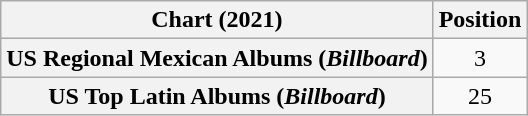<table class="wikitable sortable plainrowheaders" style="text-align:center">
<tr>
<th scope="col">Chart (2021)</th>
<th scope="col">Position</th>
</tr>
<tr>
<th scope="row">US Regional Mexican Albums (<em>Billboard</em>)</th>
<td>3</td>
</tr>
<tr>
<th scope="row">US Top Latin Albums (<em>Billboard</em>)</th>
<td>25</td>
</tr>
</table>
